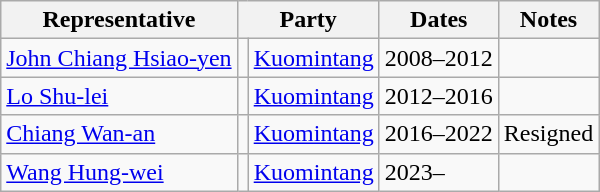<table class=wikitable>
<tr valign=bottom>
<th>Representative</th>
<th colspan="2">Party</th>
<th>Dates</th>
<th>Notes</th>
</tr>
<tr>
<td><a href='#'>John Chiang Hsiao-yen</a></td>
<td bgcolor=></td>
<td><a href='#'>Kuomintang</a></td>
<td>2008–2012</td>
<td></td>
</tr>
<tr>
<td><a href='#'>Lo Shu-lei</a></td>
<td bgcolor=></td>
<td><a href='#'>Kuomintang</a></td>
<td>2012–2016</td>
<td></td>
</tr>
<tr>
<td><a href='#'>Chiang Wan-an</a></td>
<td bgcolor=></td>
<td><a href='#'>Kuomintang</a></td>
<td>2016–2022</td>
<td>Resigned</td>
</tr>
<tr>
<td><a href='#'>Wang Hung-wei</a></td>
<td bgcolor=></td>
<td><a href='#'>Kuomintang</a></td>
<td>2023–</td>
<td></td>
</tr>
</table>
